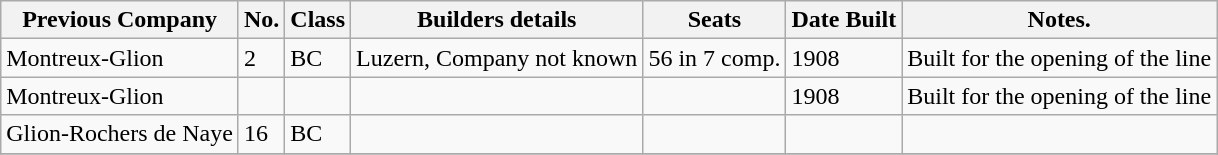<table class="wikitable">
<tr>
<th>Previous Company</th>
<th>No.</th>
<th>Class</th>
<th>Builders details</th>
<th>Seats</th>
<th>Date Built</th>
<th>Notes.</th>
</tr>
<tr>
<td>Montreux-Glion</td>
<td>2</td>
<td>BC</td>
<td>Luzern, Company not known</td>
<td>56 in 7 comp.</td>
<td>1908</td>
<td>Built for the opening of the line</td>
</tr>
<tr>
<td>Montreux-Glion</td>
<td></td>
<td></td>
<td></td>
<td></td>
<td>1908</td>
<td>Built for the opening of the line</td>
</tr>
<tr>
<td>Glion-Rochers de Naye</td>
<td>16</td>
<td>BC</td>
<td></td>
<td></td>
<td></td>
<td></td>
</tr>
<tr>
</tr>
</table>
